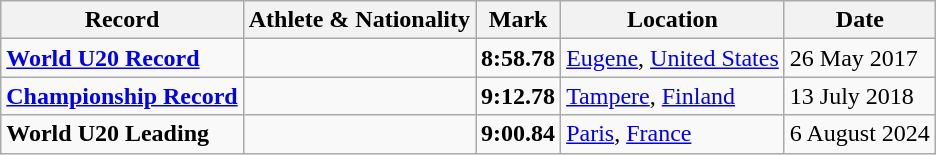<table class="wikitable">
<tr>
<th scope="col">Record</th>
<th scope="col">Athlete & Nationality</th>
<th scope="col">Mark</th>
<th scope="col">Location</th>
<th scope="col">Date</th>
</tr>
<tr>
<td><strong><a href='#'>World U20 Record</a></strong></td>
<td></td>
<td><strong>8:58.78</strong></td>
<td><a href='#'>Eugene</a>, <a href='#'>United States</a></td>
<td>26 May 2017</td>
</tr>
<tr>
<td><strong><a href='#'>Championship Record</a></strong></td>
<td></td>
<td><strong>9:12.78</strong></td>
<td><a href='#'>Tampere</a>, <a href='#'>Finland</a></td>
<td>13 July 2018</td>
</tr>
<tr>
<td><strong>World U20 Leading</strong></td>
<td></td>
<td><strong>9:00.84</strong></td>
<td><a href='#'>Paris</a>, <a href='#'>France</a></td>
<td>6 August 2024</td>
</tr>
</table>
